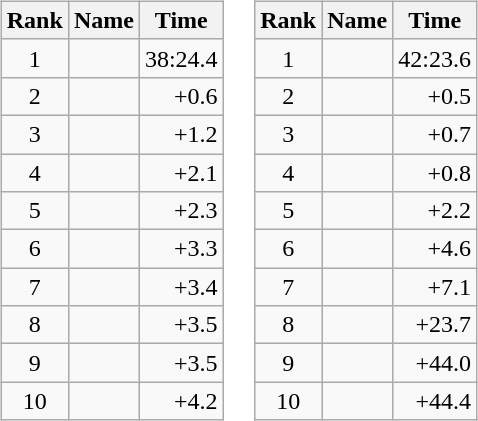<table border="0">
<tr>
<td valign="top"><br><table class="wikitable">
<tr>
<th>Rank</th>
<th>Name</th>
<th>Time</th>
</tr>
<tr>
<td style="text-align:center;">1</td>
<td>  </td>
<td align="right">38:24.4</td>
</tr>
<tr>
<td style="text-align:center;">2</td>
<td></td>
<td align="right">+0.6</td>
</tr>
<tr>
<td style="text-align:center;">3</td>
<td></td>
<td align="right">+1.2</td>
</tr>
<tr>
<td style="text-align:center;">4</td>
<td></td>
<td align="right">+2.1</td>
</tr>
<tr>
<td style="text-align:center;">5</td>
<td></td>
<td align="right">+2.3</td>
</tr>
<tr>
<td style="text-align:center;">6</td>
<td></td>
<td align="right">+3.3</td>
</tr>
<tr>
<td style="text-align:center;">7</td>
<td></td>
<td align="right">+3.4</td>
</tr>
<tr>
<td style="text-align:center;">8</td>
<td></td>
<td align="right">+3.5</td>
</tr>
<tr>
<td style="text-align:center;">9</td>
<td></td>
<td align="right">+3.5</td>
</tr>
<tr>
<td style="text-align:center;">10</td>
<td></td>
<td align="right">+4.2</td>
</tr>
</table>
</td>
<td valign="top"><br><table class="wikitable">
<tr>
<th>Rank</th>
<th>Name</th>
<th>Time</th>
</tr>
<tr>
<td style="text-align:center;">1</td>
<td>  </td>
<td align="right">42:23.6</td>
</tr>
<tr>
<td style="text-align:center;">2</td>
<td></td>
<td align="right">+0.5</td>
</tr>
<tr>
<td style="text-align:center;">3</td>
<td></td>
<td align="right">+0.7</td>
</tr>
<tr>
<td style="text-align:center;">4</td>
<td></td>
<td align="right">+0.8</td>
</tr>
<tr>
<td style="text-align:center;">5</td>
<td></td>
<td align="right">+2.2</td>
</tr>
<tr>
<td style="text-align:center;">6</td>
<td></td>
<td align="right">+4.6</td>
</tr>
<tr>
<td style="text-align:center;">7</td>
<td></td>
<td align="right">+7.1</td>
</tr>
<tr>
<td style="text-align:center;">8</td>
<td></td>
<td align="right">+23.7</td>
</tr>
<tr>
<td style="text-align:center;">9</td>
<td></td>
<td align="right">+44.0</td>
</tr>
<tr>
<td style="text-align:center;">10</td>
<td></td>
<td align="right">+44.4</td>
</tr>
</table>
</td>
</tr>
</table>
